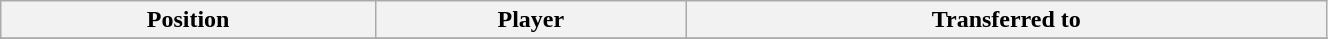<table class="wikitable sortable" style="width:70%; text-align:center; font-size:100%; text-align:left;">
<tr>
<th>Position</th>
<th>Player</th>
<th>Transferred to</th>
</tr>
<tr>
</tr>
</table>
